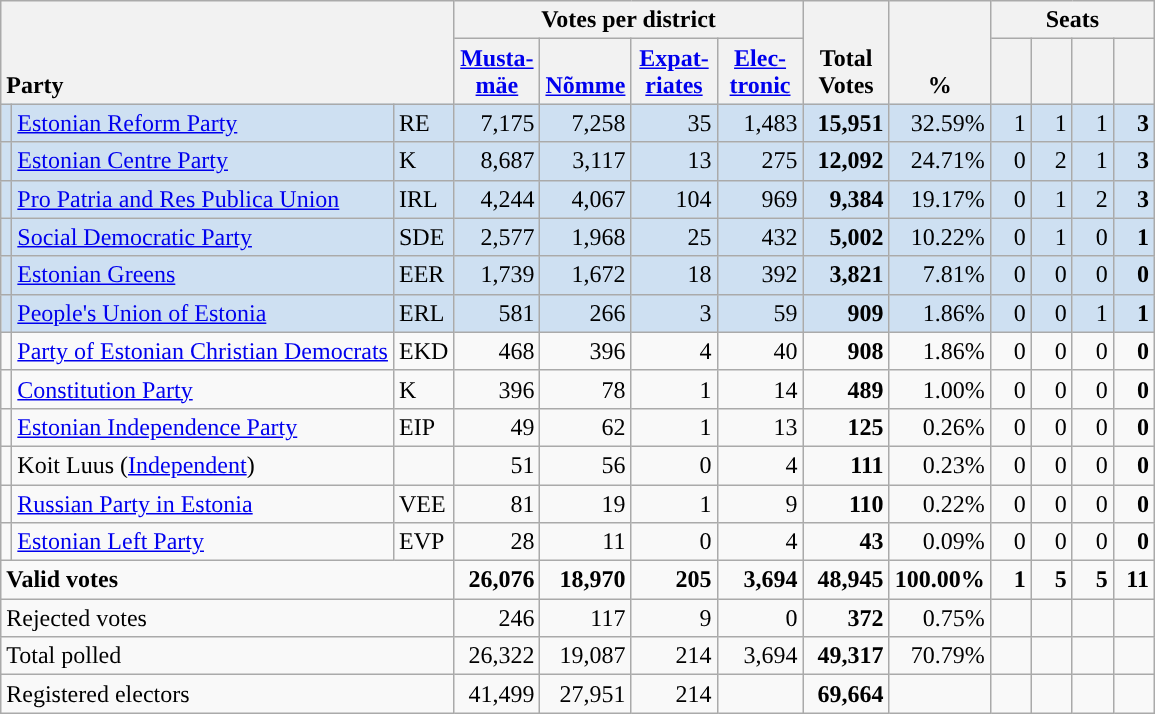<table class="wikitable" border="1" style="text-align:right;">
<tr>
<th style="text-align:left;" valign=bottom rowspan=2 colspan=3>Party</th>
<th colspan=4>Votes per district</th>
<th align=center valign=bottom rowspan=2 width="50">Total Votes</th>
<th align=center valign=bottom rowspan=2 width="50">%</th>
<th colspan=4>Seats</th>
</tr>
<tr>
<th align=center valign=bottom width="50"><a href='#'>Musta- mäe</a></th>
<th align=center valign=bottom width="50"><a href='#'>Nõmme</a></th>
<th align=center valign=bottom width="50"><a href='#'>Expat- riates</a></th>
<th align=center valign=bottom width="50"><a href='#'>Elec- tronic</a></th>
<th align=center valign=bottom width="20"><small></small></th>
<th align=center valign=bottom width="20"><small></small></th>
<th align=center valign=bottom width="20"><small></small></th>
<th align=center valign=bottom width="20"><small></small></th>
</tr>
<tr style="background:#CEE0F2;">
<td style="background:"></td>
<td align=left><a href='#'>Estonian Reform Party</a></td>
<td align=left>RE</td>
<td>7,175</td>
<td>7,258</td>
<td>35</td>
<td>1,483</td>
<td><strong>15,951</strong></td>
<td>32.59%</td>
<td>1</td>
<td>1</td>
<td>1</td>
<td><strong>3</strong></td>
</tr>
<tr style="background:#CEE0F2;">
<td style="background:"></td>
<td align=left><a href='#'>Estonian Centre Party</a></td>
<td align=left>K</td>
<td>8,687</td>
<td>3,117</td>
<td>13</td>
<td>275</td>
<td><strong>12,092</strong></td>
<td>24.71%</td>
<td>0</td>
<td>2</td>
<td>1</td>
<td><strong>3</strong></td>
</tr>
<tr style="background:#CEE0F2;">
<td style="background:"></td>
<td align=left><a href='#'>Pro Patria and Res Publica Union</a></td>
<td align=left>IRL</td>
<td>4,244</td>
<td>4,067</td>
<td>104</td>
<td>969</td>
<td><strong>9,384</strong></td>
<td>19.17%</td>
<td>0</td>
<td>1</td>
<td>2</td>
<td><strong>3</strong></td>
</tr>
<tr style="background:#CEE0F2;">
<td style="background:"></td>
<td align=left><a href='#'>Social Democratic Party</a></td>
<td align=left>SDE</td>
<td>2,577</td>
<td>1,968</td>
<td>25</td>
<td>432</td>
<td><strong>5,002</strong></td>
<td>10.22%</td>
<td>0</td>
<td>1</td>
<td>0</td>
<td><strong>1</strong></td>
</tr>
<tr style="background:#CEE0F2;">
<td style="background:"></td>
<td align=left><a href='#'>Estonian Greens</a></td>
<td align=left>EER</td>
<td>1,739</td>
<td>1,672</td>
<td>18</td>
<td>392</td>
<td><strong>3,821</strong></td>
<td>7.81%</td>
<td>0</td>
<td>0</td>
<td>0</td>
<td><strong>0</strong></td>
</tr>
<tr style="background:#CEE0F2;">
<td style="background:"></td>
<td align=left><a href='#'>People's Union of Estonia</a></td>
<td align=left>ERL</td>
<td>581</td>
<td>266</td>
<td>3</td>
<td>59</td>
<td><strong>909</strong></td>
<td>1.86%</td>
<td>0</td>
<td>0</td>
<td>1</td>
<td><strong>1</strong></td>
</tr>
<tr>
<td style="background:"></td>
<td align=left><a href='#'>Party of Estonian Christian Democrats</a></td>
<td align=left>EKD</td>
<td>468</td>
<td>396</td>
<td>4</td>
<td>40</td>
<td><strong>908</strong></td>
<td>1.86%</td>
<td>0</td>
<td>0</td>
<td>0</td>
<td><strong>0</strong></td>
</tr>
<tr>
<td style="background:"></td>
<td align=left><a href='#'>Constitution Party</a></td>
<td align=left>K</td>
<td>396</td>
<td>78</td>
<td>1</td>
<td>14</td>
<td><strong>489</strong></td>
<td>1.00%</td>
<td>0</td>
<td>0</td>
<td>0</td>
<td><strong>0</strong></td>
</tr>
<tr>
<td style="background:"></td>
<td align=left><a href='#'>Estonian Independence Party</a></td>
<td align=left>EIP</td>
<td>49</td>
<td>62</td>
<td>1</td>
<td>13</td>
<td><strong>125</strong></td>
<td>0.26%</td>
<td>0</td>
<td>0</td>
<td>0</td>
<td><strong>0</strong></td>
</tr>
<tr>
<td style="background:"></td>
<td align=left>Koit Luus (<a href='#'>Independent</a>)</td>
<td></td>
<td>51</td>
<td>56</td>
<td>0</td>
<td>4</td>
<td><strong>111</strong></td>
<td>0.23%</td>
<td>0</td>
<td>0</td>
<td>0</td>
<td><strong>0</strong></td>
</tr>
<tr>
<td></td>
<td align=left><a href='#'>Russian Party in Estonia</a></td>
<td align=left>VEE</td>
<td>81</td>
<td>19</td>
<td>1</td>
<td>9</td>
<td><strong>110</strong></td>
<td>0.22%</td>
<td>0</td>
<td>0</td>
<td>0</td>
<td><strong>0</strong></td>
</tr>
<tr>
<td style="background:"></td>
<td align=left><a href='#'>Estonian Left Party</a></td>
<td align=left>EVP</td>
<td>28</td>
<td>11</td>
<td>0</td>
<td>4</td>
<td><strong>43</strong></td>
<td>0.09%</td>
<td>0</td>
<td>0</td>
<td>0</td>
<td><strong>0</strong></td>
</tr>
<tr style="font-weight:bold">
<td align=left colspan=3>Valid votes</td>
<td>26,076</td>
<td>18,970</td>
<td>205</td>
<td>3,694</td>
<td>48,945</td>
<td>100.00%</td>
<td>1</td>
<td>5</td>
<td>5</td>
<td>11</td>
</tr>
<tr>
<td align=left colspan=3>Rejected votes</td>
<td>246</td>
<td>117</td>
<td>9</td>
<td>0</td>
<td><strong>372</strong></td>
<td>0.75%</td>
<td></td>
<td></td>
<td></td>
<td></td>
</tr>
<tr>
<td align=left colspan=3>Total polled</td>
<td>26,322</td>
<td>19,087</td>
<td>214</td>
<td>3,694</td>
<td><strong>49,317</strong></td>
<td>70.79%</td>
<td></td>
<td></td>
<td></td>
<td></td>
</tr>
<tr>
<td align=left colspan=3>Registered electors</td>
<td>41,499</td>
<td>27,951</td>
<td>214</td>
<td></td>
<td><strong>69,664</strong></td>
<td></td>
<td></td>
<td></td>
<td></td>
<td></td>
</tr>
</table>
